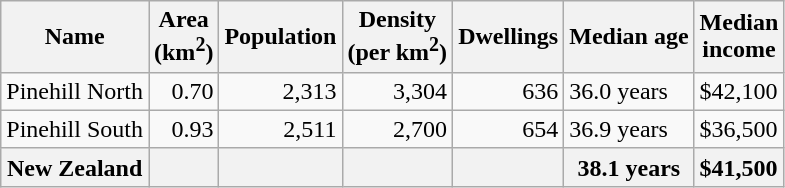<table class="wikitable">
<tr>
<th>Name</th>
<th>Area<br>(km<sup>2</sup>)</th>
<th>Population</th>
<th>Density<br>(per km<sup>2</sup>)</th>
<th>Dwellings</th>
<th>Median age</th>
<th>Median<br>income</th>
</tr>
<tr>
<td>Pinehill North</td>
<td style="text-align:right;">0.70</td>
<td style="text-align:right;">2,313</td>
<td style="text-align:right;">3,304</td>
<td style="text-align:right;">636</td>
<td>36.0 years</td>
<td>$42,100</td>
</tr>
<tr>
<td>Pinehill South</td>
<td style="text-align:right;">0.93</td>
<td style="text-align:right;">2,511</td>
<td style="text-align:right;">2,700</td>
<td style="text-align:right;">654</td>
<td>36.9 years</td>
<td>$36,500</td>
</tr>
<tr>
<th>New Zealand</th>
<th></th>
<th></th>
<th></th>
<th></th>
<th>38.1 years</th>
<th style="text-align:left;">$41,500</th>
</tr>
</table>
